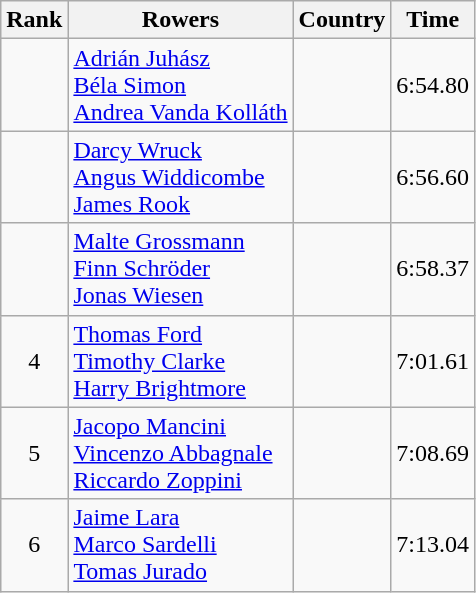<table class="wikitable" style="text-align:center">
<tr>
<th>Rank</th>
<th>Rowers</th>
<th>Country</th>
<th>Time</th>
</tr>
<tr>
<td></td>
<td align="left"><a href='#'>Adrián Juhász</a><br><a href='#'>Béla Simon</a><br><a href='#'>Andrea Vanda Kolláth</a></td>
<td align="left"></td>
<td>6:54.80</td>
</tr>
<tr>
<td></td>
<td align="left"><a href='#'>Darcy Wruck</a><br><a href='#'>Angus Widdicombe</a><br><a href='#'>James Rook</a></td>
<td align="left"></td>
<td>6:56.60</td>
</tr>
<tr>
<td></td>
<td align="left"><a href='#'>Malte Grossmann</a><br><a href='#'>Finn Schröder</a><br><a href='#'>Jonas Wiesen</a></td>
<td align="left"></td>
<td>6:58.37</td>
</tr>
<tr>
<td>4</td>
<td align="left"><a href='#'>Thomas Ford</a><br><a href='#'>Timothy Clarke</a><br><a href='#'>Harry Brightmore</a></td>
<td align="left"></td>
<td>7:01.61</td>
</tr>
<tr>
<td>5</td>
<td align="left"><a href='#'>Jacopo Mancini</a><br><a href='#'>Vincenzo Abbagnale</a><br><a href='#'>Riccardo Zoppini</a></td>
<td align="left"></td>
<td>7:08.69</td>
</tr>
<tr>
<td>6</td>
<td align="left"><a href='#'>Jaime Lara</a><br><a href='#'>Marco Sardelli</a><br><a href='#'>Tomas Jurado</a></td>
<td align="left"></td>
<td>7:13.04</td>
</tr>
</table>
